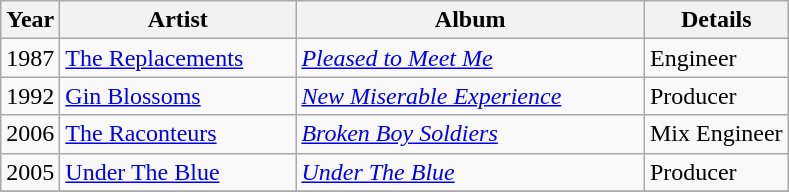<table class="wikitable">
<tr>
<th>Year</th>
<th style="width:150px;">Artist</th>
<th style="width:225px;">Album</th>
<th>Details</th>
</tr>
<tr>
<td>1987</td>
<td><a href='#'>The Replacements</a></td>
<td><em><a href='#'>Pleased to Meet Me</a></em></td>
<td>Engineer</td>
</tr>
<tr>
<td>1992</td>
<td><a href='#'>Gin Blossoms</a></td>
<td><em><a href='#'>New Miserable Experience</a></em></td>
<td>Producer</td>
</tr>
<tr>
<td>2006</td>
<td><a href='#'>The Raconteurs</a></td>
<td><em><a href='#'>Broken Boy Soldiers</a></em></td>
<td>Mix Engineer</td>
</tr>
<tr>
<td>2005</td>
<td><a href='#'>Under The Blue</a></td>
<td><em><a href='#'>Under The Blue</a></em></td>
<td>Producer</td>
</tr>
<tr>
</tr>
</table>
